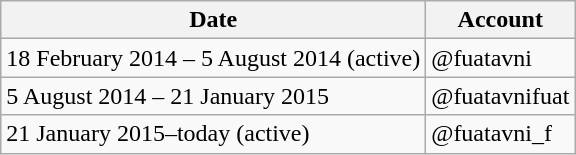<table class="wikitable" style="margin-bottom: 10px;">
<tr>
<th>Date</th>
<th>Account</th>
</tr>
<tr>
<td>18 February 2014 – 5 August 2014 (active)</td>
<td>@fuatavni</td>
</tr>
<tr>
<td>5 August 2014 – 21 January 2015</td>
<td>@fuatavnifuat</td>
</tr>
<tr>
<td>21 January 2015–today (active)</td>
<td>@fuatavni_f</td>
</tr>
</table>
